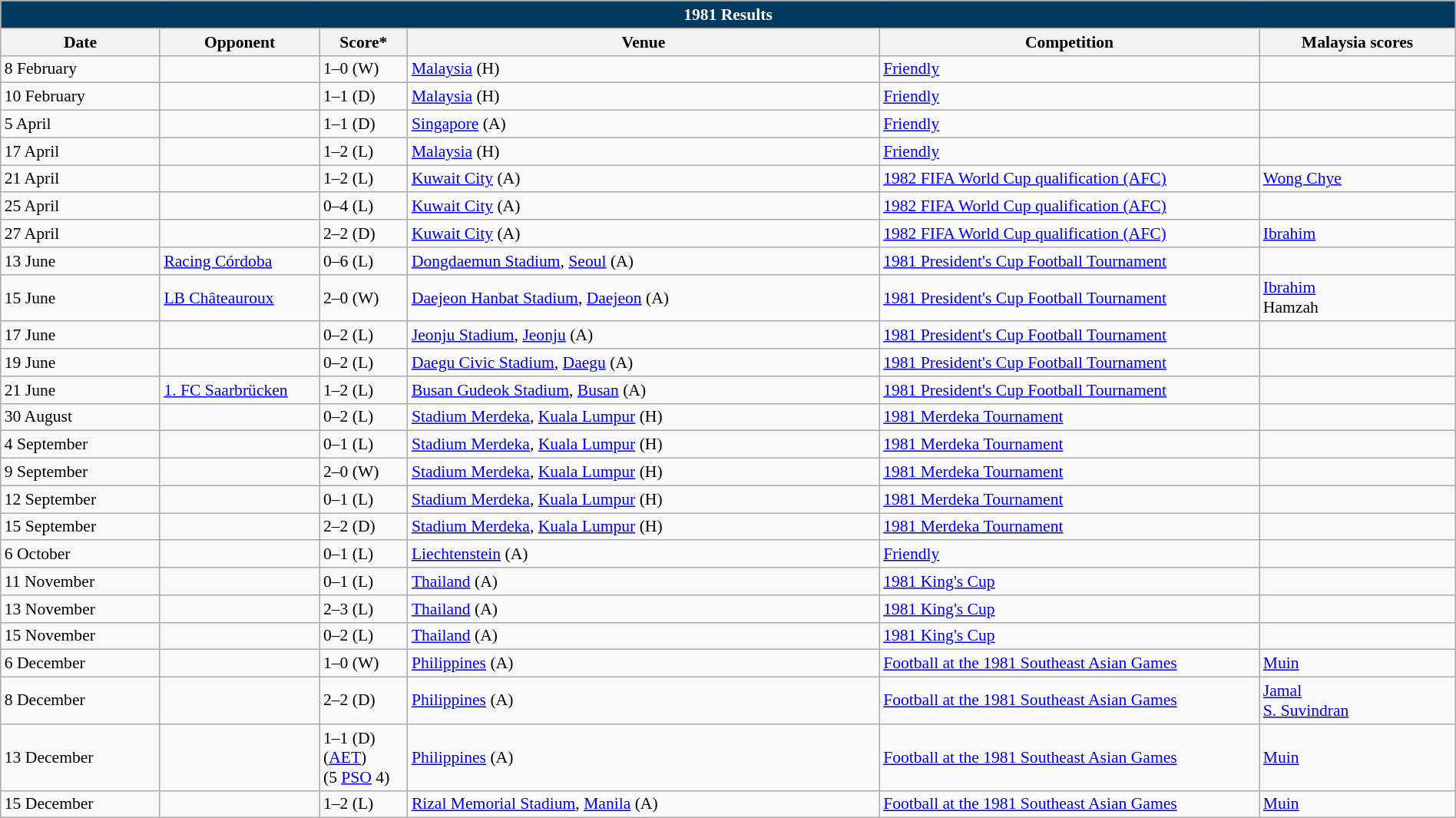<table class="wikitable" width=100% style="text-align:left;font-size:90%;">
<tr>
<th colspan=9 style="background: #013A5E; color: #FFFFFF;">1981 Results</th>
</tr>
<tr>
<th width=80>Date</th>
<th width=80>Opponent</th>
<th width=20>Score*</th>
<th width=250>Venue</th>
<th width=200>Competition</th>
<th width=100>Malaysia scores</th>
</tr>
<tr>
<td>8 February</td>
<td></td>
<td>1–0 (W)</td>
<td><a href='#'>Malaysia</a> (H)</td>
<td><a href='#'>Friendly</a></td>
<td></td>
</tr>
<tr>
<td>10 February</td>
<td></td>
<td>1–1 (D)</td>
<td><a href='#'>Malaysia</a> (H)</td>
<td><a href='#'>Friendly</a></td>
<td></td>
</tr>
<tr>
<td>5 April</td>
<td></td>
<td>1–1 (D)</td>
<td><a href='#'>Singapore</a> (A)</td>
<td><a href='#'>Friendly</a></td>
<td></td>
</tr>
<tr>
<td>17 April</td>
<td></td>
<td>1–2 (L)</td>
<td><a href='#'>Malaysia</a> (H)</td>
<td><a href='#'>Friendly</a></td>
<td></td>
</tr>
<tr>
<td>21 April</td>
<td></td>
<td>1–2 (L)</td>
<td><a href='#'>Kuwait City</a> (A)</td>
<td><a href='#'>1982 FIFA World Cup qualification (AFC)</a></td>
<td><a href='#'>Wong Chye</a> </td>
</tr>
<tr>
<td>25 April</td>
<td></td>
<td>0–4 (L)</td>
<td><a href='#'>Kuwait City</a> (A)</td>
<td><a href='#'>1982 FIFA World Cup qualification (AFC)</a></td>
<td></td>
</tr>
<tr>
<td>27 April</td>
<td></td>
<td>2–2 (D)</td>
<td><a href='#'>Kuwait City</a> (A)</td>
<td><a href='#'>1982 FIFA World Cup qualification (AFC)</a></td>
<td><a href='#'>Ibrahim</a> </td>
</tr>
<tr>
<td>13 June</td>
<td> <a href='#'>Racing Córdoba</a></td>
<td>0–6 (L)</td>
<td><a href='#'>Dongdaemun Stadium</a>, <a href='#'>Seoul</a> (A)</td>
<td><a href='#'>1981 President's Cup Football Tournament</a></td>
<td></td>
</tr>
<tr>
<td>15 June</td>
<td> <a href='#'>LB Châteauroux</a></td>
<td>2–0 (W)</td>
<td><a href='#'>Daejeon Hanbat Stadium</a>, <a href='#'>Daejeon</a> (A)</td>
<td><a href='#'>1981 President's Cup Football Tournament</a></td>
<td><a href='#'>Ibrahim</a> <br>Hamzah </td>
</tr>
<tr>
<td>17 June</td>
<td></td>
<td>0–2 (L)</td>
<td><a href='#'>Jeonju Stadium</a>, <a href='#'>Jeonju</a> (A)</td>
<td><a href='#'>1981 President's Cup Football Tournament</a></td>
<td></td>
</tr>
<tr>
<td>19 June</td>
<td></td>
<td>0–2 (L)</td>
<td><a href='#'>Daegu Civic Stadium</a>, <a href='#'>Daegu</a> (A)</td>
<td><a href='#'>1981 President's Cup Football Tournament</a></td>
<td></td>
</tr>
<tr>
<td>21 June</td>
<td> <a href='#'>1. FC Saarbrücken</a></td>
<td>1–2 (L)</td>
<td><a href='#'>Busan Gudeok Stadium</a>, <a href='#'>Busan</a> (A)</td>
<td><a href='#'>1981 President's Cup Football Tournament</a></td>
<td></td>
</tr>
<tr>
<td>30 August</td>
<td></td>
<td>0–2 (L)</td>
<td><a href='#'>Stadium Merdeka</a>, <a href='#'>Kuala Lumpur</a> (H)</td>
<td><a href='#'>1981 Merdeka Tournament</a></td>
<td></td>
</tr>
<tr>
<td>4 September</td>
<td></td>
<td>0–1 (L)</td>
<td><a href='#'>Stadium Merdeka</a>, <a href='#'>Kuala Lumpur</a> (H)</td>
<td><a href='#'>1981 Merdeka Tournament</a></td>
<td></td>
</tr>
<tr>
<td>9 September</td>
<td></td>
<td>2–0 (W)</td>
<td><a href='#'>Stadium Merdeka</a>, <a href='#'>Kuala Lumpur</a> (H)</td>
<td><a href='#'>1981 Merdeka Tournament</a></td>
<td></td>
</tr>
<tr>
<td>12 September</td>
<td></td>
<td>0–1 (L)</td>
<td><a href='#'>Stadium Merdeka</a>, <a href='#'>Kuala Lumpur</a> (H)</td>
<td><a href='#'>1981 Merdeka Tournament</a></td>
<td></td>
</tr>
<tr>
<td>15 September</td>
<td></td>
<td>2–2 (D)</td>
<td><a href='#'>Stadium Merdeka</a>, <a href='#'>Kuala Lumpur</a> (H)</td>
<td><a href='#'>1981 Merdeka Tournament</a></td>
<td></td>
</tr>
<tr>
<td>6 October</td>
<td></td>
<td>0–1 (L)</td>
<td><a href='#'>Liechtenstein</a> (A)</td>
<td><a href='#'>Friendly</a></td>
<td></td>
</tr>
<tr>
<td>11 November</td>
<td></td>
<td>0–1 (L)</td>
<td><a href='#'>Thailand</a> (A)</td>
<td><a href='#'>1981 King's Cup</a></td>
<td></td>
</tr>
<tr>
<td>13 November</td>
<td></td>
<td>2–3 (L)</td>
<td><a href='#'>Thailand</a> (A)</td>
<td><a href='#'>1981 King's Cup</a></td>
<td></td>
</tr>
<tr>
<td>15 November</td>
<td></td>
<td>0–2 (L)</td>
<td><a href='#'>Thailand</a> (A)</td>
<td><a href='#'>1981 King's Cup</a></td>
<td></td>
</tr>
<tr>
<td>6 December</td>
<td></td>
<td>1–0 (W)</td>
<td><a href='#'>Philippines</a> (A)</td>
<td><a href='#'>Football at the 1981 Southeast Asian Games</a></td>
<td><a href='#'>Muin</a> </td>
</tr>
<tr>
<td>8 December</td>
<td></td>
<td>2–2 (D)</td>
<td><a href='#'>Philippines</a> (A)</td>
<td><a href='#'>Football at the 1981 Southeast Asian Games</a></td>
<td><a href='#'>Jamal</a> <br><a href='#'>S. Suvindran</a> </td>
</tr>
<tr>
<td>13 December</td>
<td></td>
<td>1–1 (D) (<a href='#'>AET</a>)<br>(5 <a href='#'>PSO</a> 4)</td>
<td><a href='#'>Philippines</a> (A)</td>
<td><a href='#'>Football at the 1981 Southeast Asian Games</a></td>
<td><a href='#'>Muin</a> </td>
</tr>
<tr>
<td>15 December</td>
<td></td>
<td>1–2 (L)</td>
<td><a href='#'>Rizal Memorial Stadium</a>, <a href='#'>Manila</a> (A)</td>
<td><a href='#'>Football at the 1981 Southeast Asian Games</a></td>
<td><a href='#'>Muin</a> </td>
</tr>
</table>
